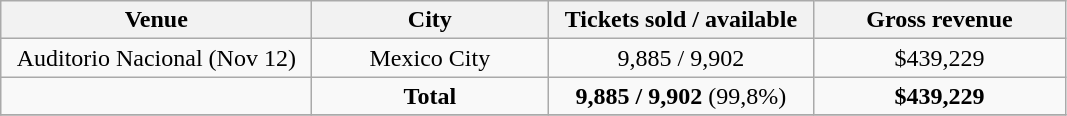<table class="wikitable">
<tr>
<th width="200" rowspan="1">Venue</th>
<th width="150" rowspan="1">City</th>
<th width="170" rowspan="1">Tickets sold / available</th>
<th width="160" rowspan="1">Gross revenue</th>
</tr>
<tr>
<td align="center">Auditorio Nacional (Nov 12)</td>
<td align="center">Mexico City</td>
<td align="center">9,885 / 9,902</td>
<td align="center">$439,229</td>
</tr>
<tr>
<td align="center"></td>
<td align="center"><strong>Total</strong></td>
<td align="center"><strong>9,885 / 9,902</strong> (99,8%)</td>
<td align="center"><strong>$439,229</strong></td>
</tr>
<tr>
</tr>
</table>
